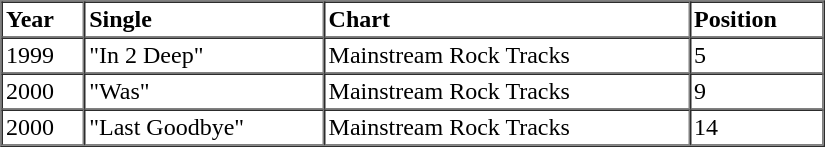<table border=1 cellspacing=0 cellpadding=2 width="550">
<tr>
<th align="left" valign="top">Year</th>
<th align="left" valign="top">Single</th>
<th align="left" valign="top">Chart</th>
<th align="left" valign="top">Position</th>
</tr>
<tr>
<td align="left" valign="top">1999</td>
<td align="left" valign="top">"In 2 Deep"</td>
<td align="left" valign="top">Mainstream Rock Tracks</td>
<td align="left" valign="top">5</td>
</tr>
<tr>
<td align="left" valign="top">2000</td>
<td align="left" valign="top">"Was"</td>
<td align="left" valign="top">Mainstream Rock Tracks</td>
<td align="left" valign="top">9</td>
</tr>
<tr>
<td align="left" valign="top">2000</td>
<td align="left" valign="top">"Last Goodbye"</td>
<td align="left" valign="top">Mainstream Rock Tracks</td>
<td align="left" valign="top">14</td>
</tr>
<tr>
</tr>
</table>
